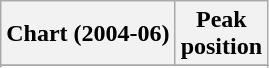<table class="wikitable sortable plainrowheaders" style="text-align:center">
<tr>
<th>Chart (2004-06)</th>
<th>Peak<br>position</th>
</tr>
<tr>
</tr>
<tr>
</tr>
<tr>
</tr>
<tr>
</tr>
<tr>
</tr>
<tr>
</tr>
<tr>
</tr>
</table>
